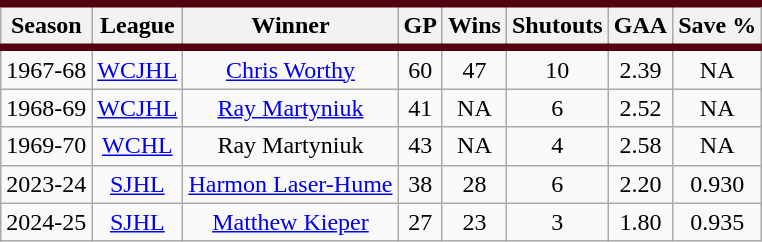<table class="wikitable" style="text-align:center">
<tr style="border-top:#550110 5px solid; border-bottom:#550110 5px solid">
<th>Season</th>
<th>League</th>
<th>Winner</th>
<th>GP</th>
<th>Wins</th>
<th>Shutouts</th>
<th>GAA</th>
<th>Save %</th>
</tr>
<tr>
<td>1967-68</td>
<td><a href='#'>WCJHL</a></td>
<td><a href='#'>Chris Worthy</a></td>
<td>60</td>
<td>47</td>
<td>10</td>
<td>2.39</td>
<td>NA</td>
</tr>
<tr>
<td>1968-69</td>
<td><a href='#'>WCJHL</a></td>
<td><a href='#'>Ray Martyniuk</a></td>
<td>41</td>
<td>NA</td>
<td>6</td>
<td>2.52</td>
<td>NA</td>
</tr>
<tr>
<td>1969-70</td>
<td><a href='#'>WCHL</a></td>
<td>Ray Martyniuk</td>
<td>43</td>
<td>NA</td>
<td>4</td>
<td>2.58</td>
<td>NA</td>
</tr>
<tr>
<td>2023-24</td>
<td><a href='#'>SJHL</a></td>
<td><a href='#'>Harmon Laser-Hume</a></td>
<td>38</td>
<td>28</td>
<td>6</td>
<td>2.20</td>
<td>0.930</td>
</tr>
<tr>
<td>2024-25</td>
<td><a href='#'>SJHL</a></td>
<td><a href='#'>Matthew Kieper</a></td>
<td>27</td>
<td>23</td>
<td>3</td>
<td>1.80</td>
<td>0.935</td>
</tr>
</table>
